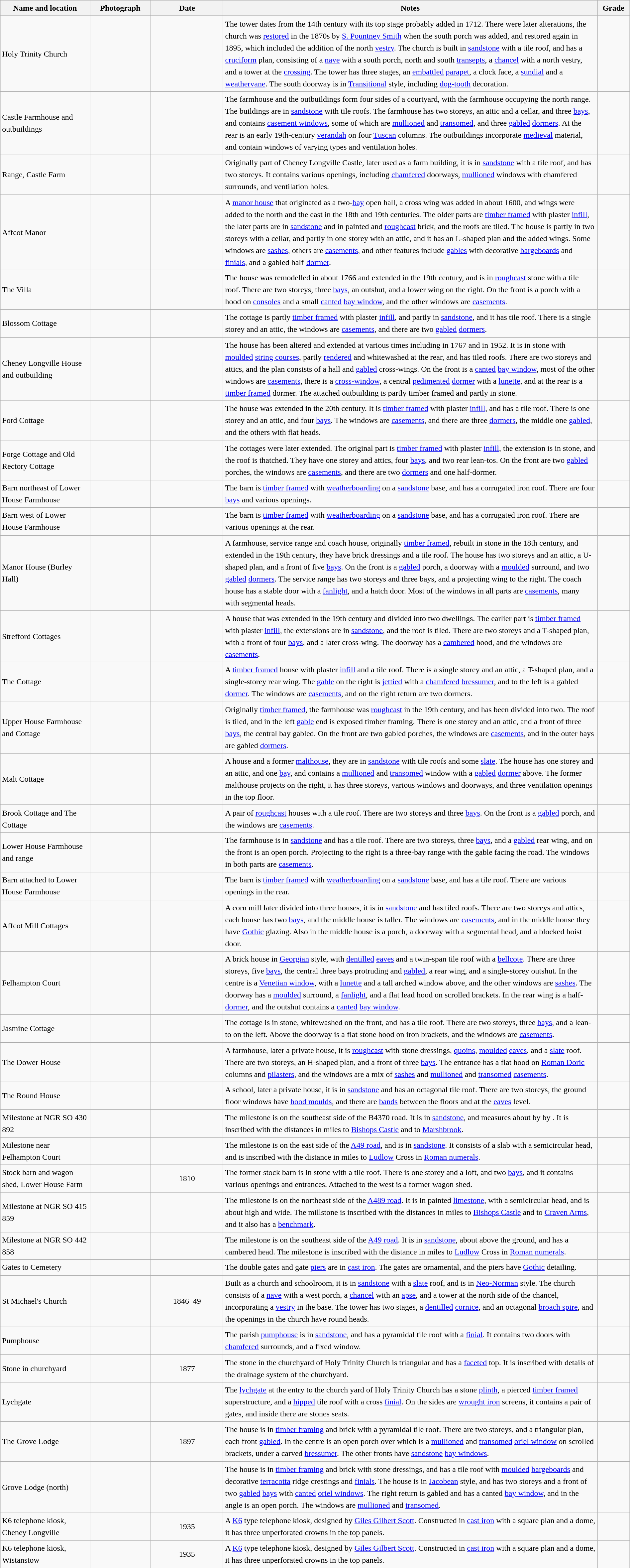<table class="wikitable sortable plainrowheaders" style="width:100%; border:0; text-align:left; line-height:150%;">
<tr>
<th scope="col"  style="width:150px">Name and location</th>
<th scope="col"  style="width:100px" class="unsortable">Photograph</th>
<th scope="col"  style="width:120px">Date</th>
<th scope="col"  style="width:650px" class="unsortable">Notes</th>
<th scope="col"  style="width:50px">Grade</th>
</tr>
<tr>
<td>Holy Trinity Church<br><small></small></td>
<td></td>
<td align="center"></td>
<td>The tower dates from the 14th century with its top stage probably added in 1712.  There were later alterations, the church was <a href='#'>restored</a> in the 1870s by <a href='#'>S. Pountney Smith</a> when the south porch was added, and restored again in 1895, which included the addition of the north <a href='#'>vestry</a>.  The church is built in <a href='#'>sandstone</a> with a tile roof, and has a <a href='#'>cruciform</a> plan, consisting of a <a href='#'>nave</a> with a south porch, north and south <a href='#'>transepts</a>, a <a href='#'>chancel</a> with a north vestry, and a tower at the <a href='#'>crossing</a>.  The tower has three stages, an <a href='#'>embattled</a> <a href='#'>parapet</a>, a clock face, a <a href='#'>sundial</a> and a <a href='#'>weathervane</a>.  The south doorway is in <a href='#'>Transitional</a> style, including <a href='#'>dog-tooth</a> decoration.</td>
<td align="center" ></td>
</tr>
<tr>
<td>Castle Farmhouse and outbuildings<br><small></small></td>
<td></td>
<td align="center"></td>
<td>The farmhouse and the outbuildings form four sides of a courtyard, with the farmhouse occupying the north range.  The buildings are in <a href='#'>sandstone</a> with tile roofs.  The farmhouse has two storeys, an attic and a cellar, and three <a href='#'>bays</a>, and contains <a href='#'>casement windows</a>, some of which are <a href='#'>mullioned</a> and <a href='#'>transomed</a>, and three <a href='#'>gabled</a> <a href='#'>dormers</a>.  At the rear is an early 19th-century <a href='#'>verandah</a> on four <a href='#'>Tuscan</a> columns.  The outbuildings incorporate <a href='#'>medieval</a> material, and contain windows of varying types and ventilation holes.</td>
<td align="center" ></td>
</tr>
<tr>
<td>Range, Castle Farm<br><small></small></td>
<td></td>
<td align="center"></td>
<td>Originally part of Cheney Longville Castle, later used as a farm building, it is in <a href='#'>sandstone</a> with a tile roof, and has two storeys.  It contains various openings, including <a href='#'>chamfered</a> doorways, <a href='#'>mullioned</a> windows with chamfered surrounds, and ventilation holes.</td>
<td align="center" ></td>
</tr>
<tr>
<td>Affcot Manor<br><small></small></td>
<td></td>
<td align="center"></td>
<td>A <a href='#'>manor house</a> that originated as a two-<a href='#'>bay</a> open hall, a cross wing was added in about 1600, and wings were added to the north and the east in the 18th and 19th centuries.  The older parts are <a href='#'>timber framed</a> with plaster <a href='#'>infill</a>, the later parts are in <a href='#'>sandstone</a> and in painted and <a href='#'>roughcast</a> brick, and the roofs are tiled.  The house is partly in two storeys with a cellar, and partly in one storey with an attic, and it has an L-shaped plan and the added wings.  Some windows are <a href='#'>sashes</a>, others are <a href='#'>casements</a>, and other features include <a href='#'>gables</a> with decorative <a href='#'>bargeboards</a> and <a href='#'>finials</a>, and a gabled half-<a href='#'>dormer</a>.</td>
<td align="center" ></td>
</tr>
<tr>
<td>The Villa<br><small></small></td>
<td></td>
<td align="center"></td>
<td>The house was remodelled in about 1766 and extended in the 19th century, and is in <a href='#'>roughcast</a> stone with a tile roof.  There are two storeys, three <a href='#'>bays</a>, an outshut, and a lower wing on the right.  On the front is a porch with a hood on <a href='#'>consoles</a> and a small <a href='#'>canted</a> <a href='#'>bay window</a>, and the other windows are <a href='#'>casements</a>.</td>
<td align="center" ></td>
</tr>
<tr>
<td>Blossom Cottage<br><small></small></td>
<td></td>
<td align="center"></td>
<td>The cottage is partly <a href='#'>timber framed</a> with plaster <a href='#'>infill</a>, and partly in <a href='#'>sandstone</a>, and it has tile roof.  There is a single storey and an attic, the windows are <a href='#'>casements</a>, and there are two <a href='#'>gabled</a> <a href='#'>dormers</a>.</td>
<td align="center" ></td>
</tr>
<tr>
<td>Cheney Longville House and outbuilding<br><small></small></td>
<td></td>
<td align="center"></td>
<td>The house has been altered and extended at various times including in 1767 and in 1952.  It is in stone with <a href='#'>moulded</a> <a href='#'>string courses</a>, partly <a href='#'>rendered</a> and whitewashed at the rear, and has tiled roofs.  There are two storeys and attics, and the plan consists of a hall and <a href='#'>gabled</a> cross-wings.   On the front is a <a href='#'>canted</a> <a href='#'>bay window</a>, most of the other windows are <a href='#'>casements</a>, there is a <a href='#'>cross-window</a>, a central <a href='#'>pedimented</a> <a href='#'>dormer</a> with a <a href='#'>lunette</a>, and at the rear is a <a href='#'>timber framed</a> dormer.  The attached outbuilding is partly timber framed and partly in stone.</td>
<td align="center" ></td>
</tr>
<tr>
<td>Ford Cottage<br><small></small></td>
<td></td>
<td align="center"></td>
<td>The house was extended in the 20th century.  It is <a href='#'>timber framed</a> with plaster <a href='#'>infill</a>, and has a tile roof.  There is one storey and an attic, and four <a href='#'>bays</a>.  The windows are <a href='#'>casements</a>, and there are three <a href='#'>dormers</a>, the middle one <a href='#'>gabled</a>, and the others with flat heads.</td>
<td align="center" ></td>
</tr>
<tr>
<td>Forge Cottage and Old Rectory Cottage<br><small></small></td>
<td></td>
<td align="center"></td>
<td>The cottages were later extended.  The original part is <a href='#'>timber framed</a> with plaster <a href='#'>infill</a>, the extension is in stone, and the roof is thatched.  They have one storey and attics, four <a href='#'>bays</a>, and two rear lean-tos.  On the front are two <a href='#'>gabled</a> porches, the windows are <a href='#'>casements</a>, and there are two <a href='#'>dormers</a> and one half-dormer.</td>
<td align="center" ></td>
</tr>
<tr>
<td>Barn northeast of Lower House Farmhouse<br><small></small></td>
<td></td>
<td align="center"></td>
<td>The barn is <a href='#'>timber framed</a> with <a href='#'>weatherboarding</a> on a <a href='#'>sandstone</a> base, and has a corrugated iron roof.  There are four <a href='#'>bays</a> and various openings.</td>
<td align="center" ></td>
</tr>
<tr>
<td>Barn west of Lower House Farmhouse<br><small></small></td>
<td></td>
<td align="center"></td>
<td>The barn is <a href='#'>timber framed</a> with <a href='#'>weatherboarding</a> on a <a href='#'>sandstone</a> base, and has a corrugated iron roof.  There are various openings at the rear.</td>
<td align="center" ></td>
</tr>
<tr>
<td>Manor House (Burley Hall)<br><small></small></td>
<td></td>
<td align="center"></td>
<td>A farmhouse, service range and coach house, originally <a href='#'>timber framed</a>, rebuilt in stone in the 18th century, and extended in the 19th century, they have brick dressings and a tile roof.  The house has two storeys and an attic, a U-shaped plan, and a front of five <a href='#'>bays</a>.  On the front is a <a href='#'>gabled</a> porch, a doorway with a <a href='#'>moulded</a> surround, and two <a href='#'>gabled</a> <a href='#'>dormers</a>.  The service range has two storeys and three bays, and a projecting wing to the right.  The coach house has a stable door with a <a href='#'>fanlight</a>, and a hatch door.  Most of the windows in all parts are <a href='#'>casements</a>, many with segmental heads.</td>
<td align="center" ></td>
</tr>
<tr>
<td>Strefford Cottages<br><small></small></td>
<td></td>
<td align="center"></td>
<td>A house that was extended in the 19th century and divided into two dwellings.  The earlier part is <a href='#'>timber framed</a> with plaster <a href='#'>infill</a>, the extensions are in <a href='#'>sandstone</a>, and the roof is tiled.  There are two storeys and a T-shaped plan, with a front of four <a href='#'>bays</a>, and a later cross-wing.  The doorway has a <a href='#'>cambered</a> hood, and the windows are <a href='#'>casements</a>.</td>
<td align="center" ></td>
</tr>
<tr>
<td>The Cottage<br><small></small></td>
<td></td>
<td align="center"></td>
<td>A <a href='#'>timber framed</a> house with plaster <a href='#'>infill</a> and a tile roof.  There is a single storey and an attic, a T-shaped plan, and a single-storey rear wing.  The <a href='#'>gable</a> on the right is <a href='#'>jettied</a> with a <a href='#'>chamfered</a> <a href='#'>bressumer</a>, and to the left is a gabled <a href='#'>dormer</a>.  The windows are <a href='#'>casements</a>, and on the right return are two dormers.</td>
<td align="center" ></td>
</tr>
<tr>
<td>Upper House Farmhouse and Cottage<br><small></small></td>
<td></td>
<td align="center"></td>
<td>Originally <a href='#'>timber framed</a>, the farmhouse was <a href='#'>roughcast</a> in the 19th century, and has been divided into two.  The roof is tiled, and in the left <a href='#'>gable</a> end is exposed timber framing.  There is one storey and an attic, and a front of three <a href='#'>bays</a>, the central bay gabled.  On the front are two gabled porches, the windows are <a href='#'>casements</a>, and in the outer bays are gabled <a href='#'>dormers</a>.</td>
<td align="center" ></td>
</tr>
<tr>
<td>Malt Cottage<br><small></small></td>
<td></td>
<td align="center"></td>
<td>A house and a former <a href='#'>malthouse</a>, they are in <a href='#'>sandstone</a> with tile roofs and some <a href='#'>slate</a>.  The house has one storey and an attic, and one <a href='#'>bay</a>, and contains a <a href='#'>mullioned</a> and <a href='#'>transomed</a> window with a <a href='#'>gabled</a> <a href='#'>dormer</a> above.  The former malthouse projects on the right, it has three storeys, various windows and doorways, and three ventilation openings in the top floor.</td>
<td align="center" ></td>
</tr>
<tr>
<td>Brook Cottage and The Cottage<br><small></small></td>
<td></td>
<td align="center"></td>
<td>A pair of <a href='#'>roughcast</a> houses with a tile roof.  There are two storeys and three <a href='#'>bays</a>.  On the front is a <a href='#'>gabled</a> porch, and the windows are <a href='#'>casements</a>.</td>
<td align="center" ></td>
</tr>
<tr>
<td>Lower House Farmhouse and range<br><small></small></td>
<td></td>
<td align="center"></td>
<td>The farmhouse is in <a href='#'>sandstone</a> and has a tile roof.  There are two storeys, three <a href='#'>bays</a>, and a <a href='#'>gabled</a> rear wing, and on the front is an open porch.  Projecting to the right is a three-bay range with the gable facing the road.  The windows in both parts are <a href='#'>casements</a>.</td>
<td align="center" ></td>
</tr>
<tr>
<td>Barn attached to Lower House Farmhouse<br><small></small></td>
<td></td>
<td align="center"></td>
<td>The barn is <a href='#'>timber framed</a> with <a href='#'>weatherboarding</a> on a <a href='#'>sandstone</a> base, and has a tile roof. There are various openings in the rear.</td>
<td align="center" ></td>
</tr>
<tr>
<td>Affcot Mill Cottages<br><small></small></td>
<td></td>
<td align="center"></td>
<td>A corn mill later divided into three houses, it is in <a href='#'>sandstone</a> and has tiled roofs.  There are two storeys and attics, each house has two <a href='#'>bays</a>, and the middle house is taller.  The windows are <a href='#'>casements</a>, and in the middle house they have <a href='#'>Gothic</a> glazing.  Also in the middle house is a porch, a doorway with a segmental head, and a blocked hoist door.</td>
<td align="center" ></td>
</tr>
<tr>
<td>Felhampton Court<br><small></small></td>
<td></td>
<td align="center"></td>
<td>A brick house in <a href='#'>Georgian</a> style, with <a href='#'>dentilled</a> <a href='#'>eaves</a> and a twin-span tile roof with a <a href='#'>bellcote</a>.  There are three storeys, five <a href='#'>bays</a>, the central three bays protruding and <a href='#'>gabled</a>, a rear wing, and a single-storey outshut.  In the centre is a <a href='#'>Venetian window</a>, with a <a href='#'>lunette</a> and a tall arched window above, and the other windows are <a href='#'>sashes</a>.  The doorway has a <a href='#'>moulded</a> surround, a <a href='#'>fanlight</a>, and a flat lead hood on scrolled brackets.  In the rear wing is a half-<a href='#'>dormer</a>, and the outshut contains a <a href='#'>canted</a> <a href='#'>bay window</a>.</td>
<td align="center" ></td>
</tr>
<tr>
<td>Jasmine Cottage<br><small></small></td>
<td></td>
<td align="center"></td>
<td>The cottage is in stone, whitewashed on the front, and has a tile roof.  There are two storeys, three <a href='#'>bays</a>, and a lean-to on the left.  Above the doorway is a flat stone hood on iron brackets, and the windows are <a href='#'>casements</a>.</td>
<td align="center" ></td>
</tr>
<tr>
<td>The Dower House<br><small></small></td>
<td></td>
<td align="center"></td>
<td>A farmhouse, later a private house, it is <a href='#'>roughcast</a> with stone dressings, <a href='#'>quoins</a>, <a href='#'>moulded</a> <a href='#'>eaves</a>, and a <a href='#'>slate</a> roof.  There are two storeys, an H-shaped plan, and a front of three <a href='#'>bays</a>.  The entrance has a flat hood on <a href='#'>Roman Doric</a> columns and <a href='#'>pilasters</a>, and the windows are a mix of <a href='#'>sashes</a> and <a href='#'>mullioned</a> and <a href='#'>transomed</a> <a href='#'>casements</a>.</td>
<td align="center" ></td>
</tr>
<tr>
<td>The Round House<br><small></small></td>
<td></td>
<td align="center"></td>
<td>A school, later a private house, it is in <a href='#'>sandstone</a> and has an octagonal tile roof.  There are two storeys, the ground floor windows have <a href='#'>hood moulds</a>, and there are <a href='#'>bands</a> between the floors and at the <a href='#'>eaves</a> level.</td>
<td align="center" ></td>
</tr>
<tr>
<td>Milestone at NGR SO 430 892<br><small></small></td>
<td></td>
<td align="center"></td>
<td>The milestone is on the southeast side of the B4370 road.  It is in <a href='#'>sandstone</a>, and measures about  by  by .  It is inscribed with the distances in miles to <a href='#'>Bishops Castle</a> and to <a href='#'>Marshbrook</a>.</td>
<td align="center" ></td>
</tr>
<tr>
<td>Milestone near Felhampton Court<br><small></small></td>
<td></td>
<td align="center"></td>
<td>The milestone is on the east side of the <a href='#'>A49 road</a>, and is in <a href='#'>sandstone</a>.  It consists of a slab with a semicircular head, and is inscribed with the distance in miles to <a href='#'>Ludlow</a> Cross in <a href='#'>Roman numerals</a>.</td>
<td align="center" ></td>
</tr>
<tr>
<td>Stock barn and wagon shed, Lower House Farm<br><small></small></td>
<td></td>
<td align="center">1810</td>
<td>The former stock barn is in stone with a tile roof.  There is one storey and a loft, and two <a href='#'>bays</a>, and it contains various openings and entrances.  Attached to the west is a former wagon shed.</td>
<td align="center" ></td>
</tr>
<tr>
<td>Milestone at NGR SO 415 859<br><small></small></td>
<td></td>
<td align="center"></td>
<td>The milestone is on the northeast side of the <a href='#'>A489 road</a>.  It is in painted <a href='#'>limestone</a>, with a semicircular head, and is about  high and  wide.  The millstone is inscribed with the distances in miles to <a href='#'>Bishops Castle</a> and to <a href='#'>Craven Arms</a>, and it also has a <a href='#'>benchmark</a>.</td>
<td align="center" ></td>
</tr>
<tr>
<td>Milestone at NGR SO 442 858<br><small></small></td>
<td></td>
<td align="center"></td>
<td>The milestone is on the southeast side of the <a href='#'>A49 road</a>.  It is in <a href='#'>sandstone</a>, about  above the ground, and has a cambered head.  The milestone is inscribed with the distance in miles to <a href='#'>Ludlow</a> Cross in <a href='#'>Roman numerals</a>.</td>
<td align="center" ></td>
</tr>
<tr>
<td>Gates to Cemetery<br><small></small></td>
<td></td>
<td align="center"></td>
<td>The double gates and gate <a href='#'>piers</a> are in <a href='#'>cast iron</a>.  The gates are ornamental, and the piers have <a href='#'>Gothic</a> detailing.</td>
<td align="center" ></td>
</tr>
<tr>
<td>St Michael's Church<br><small></small></td>
<td></td>
<td align="center">1846–49</td>
<td>Built as a church and schoolroom, it is in <a href='#'>sandstone</a> with a <a href='#'>slate</a> roof, and is in <a href='#'>Neo-Norman</a> style.  The church consists of a <a href='#'>nave</a> with a west porch, a <a href='#'>chancel</a> with an <a href='#'>apse</a>, and a tower at the north side of the chancel, incorporating a <a href='#'>vestry</a> in the base.  The tower has two stages, a <a href='#'>dentilled</a> <a href='#'>cornice</a>, and an octagonal <a href='#'>broach spire</a>, and the openings in the church have round heads.</td>
<td align="center" ></td>
</tr>
<tr>
<td>Pumphouse<br><small></small></td>
<td></td>
<td align="center"></td>
<td>The parish <a href='#'>pumphouse</a> is in <a href='#'>sandstone</a>, and has a pyramidal tile roof with a <a href='#'>finial</a>.  It contains two doors with <a href='#'>chamfered</a> surrounds, and a fixed window.</td>
<td align="center" ></td>
</tr>
<tr>
<td>Stone in churchyard<br><small></small></td>
<td></td>
<td align="center">1877</td>
<td>The stone in the churchyard of Holy Trinity Church is triangular and has a <a href='#'>faceted</a> top.  It is inscribed with details of the drainage system of the churchyard.</td>
<td align="center" ></td>
</tr>
<tr>
<td>Lychgate<br><small></small></td>
<td></td>
<td align="center"></td>
<td>The <a href='#'>lychgate</a> at the entry to the church yard of Holy Trinity Church has a stone <a href='#'>plinth</a>, a pierced <a href='#'>timber framed</a> superstructure, and a <a href='#'>hipped</a> tile roof with a cross <a href='#'>finial</a>.  On the sides are <a href='#'>wrought iron</a> screens, it contains a pair of gates, and inside there are stones seats.</td>
<td align="center" ></td>
</tr>
<tr>
<td>The Grove Lodge<br><small></small></td>
<td></td>
<td align="center">1897</td>
<td>The house is in <a href='#'>timber framing</a> and brick with a pyramidal tile roof.  There are two storeys, and a triangular plan, each front <a href='#'>gabled</a>.  In the centre is an open porch over which is a <a href='#'>mullioned</a> and <a href='#'>transomed</a> <a href='#'>oriel window</a> on scrolled brackets, under a carved <a href='#'>bressumer</a>.  The other fronts have <a href='#'>sandstone</a> <a href='#'>bay windows</a>.</td>
<td align="center" ></td>
</tr>
<tr>
<td>Grove Lodge (north)<br><small></small></td>
<td></td>
<td align="center"></td>
<td>The house is in <a href='#'>timber framing</a> and brick with stone dressings, and has a tile roof with <a href='#'>moulded</a> <a href='#'>bargeboards</a> and decorative <a href='#'>terracotta</a> ridge crestings and <a href='#'>finials</a>.  The house is in <a href='#'>Jacobean</a> style, and has two storeys and a front of two <a href='#'>gabled</a> <a href='#'>bays</a> with <a href='#'>canted</a> <a href='#'>oriel windows</a>.  The right return is gabled and has a canted <a href='#'>bay window</a>, and in the angle is an open porch.  The windows are <a href='#'>mullioned</a> and <a href='#'>transomed</a>.</td>
<td align="center" ></td>
</tr>
<tr>
<td>K6 telephone kiosk, Cheney Longville<br><small></small></td>
<td></td>
<td align="center">1935</td>
<td>A <a href='#'>K6</a> type telephone kiosk, designed by <a href='#'>Giles Gilbert Scott</a>.  Constructed in <a href='#'>cast iron</a> with a square plan and a dome, it has three unperforated crowns in the top panels.</td>
<td align="center" ></td>
</tr>
<tr>
<td>K6 telephone kiosk, Wistanstow<br><small></small></td>
<td></td>
<td align="center">1935</td>
<td>A <a href='#'>K6</a> type telephone kiosk, designed by <a href='#'>Giles Gilbert Scott</a>.  Constructed in <a href='#'>cast iron</a> with a square plan and a dome, it has three unperforated crowns in the top panels.</td>
<td align="center" ></td>
</tr>
<tr>
</tr>
</table>
